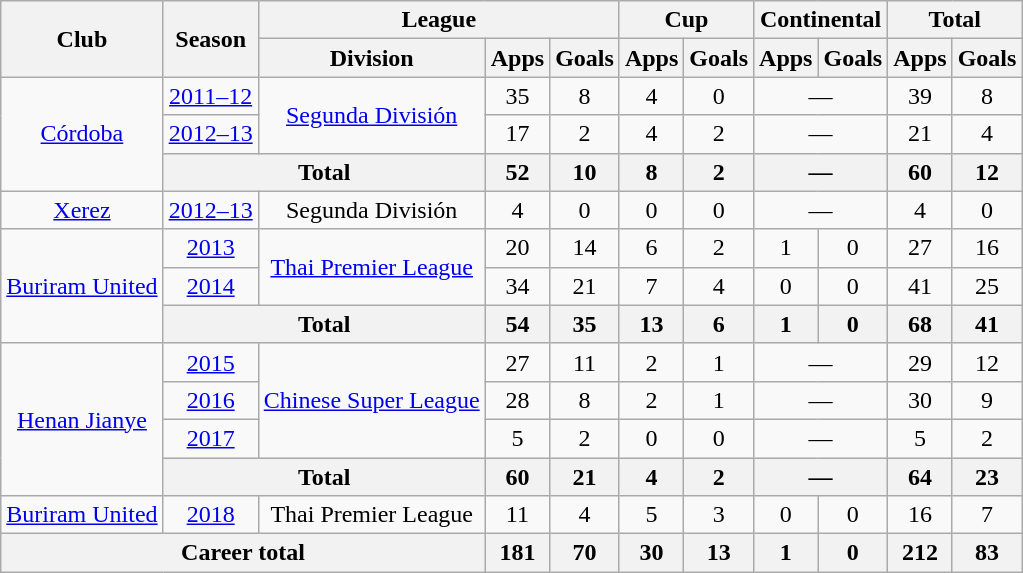<table class="wikitable" style="text-align:center">
<tr>
<th rowspan="2">Club</th>
<th rowspan="2">Season</th>
<th colspan="3">League</th>
<th colspan="2">Cup</th>
<th colspan="2">Continental</th>
<th colspan="2">Total</th>
</tr>
<tr>
<th>Division</th>
<th>Apps</th>
<th>Goals</th>
<th>Apps</th>
<th>Goals</th>
<th>Apps</th>
<th>Goals</th>
<th>Apps</th>
<th>Goals</th>
</tr>
<tr>
<td rowspan="3"><a href='#'>Córdoba</a></td>
<td><a href='#'>2011–12</a></td>
<td rowspan="2"><a href='#'>Segunda División</a></td>
<td>35</td>
<td>8</td>
<td>4</td>
<td>0</td>
<td colspan="2">—</td>
<td>39</td>
<td>8</td>
</tr>
<tr>
<td><a href='#'>2012–13</a></td>
<td>17</td>
<td>2</td>
<td>4</td>
<td>2</td>
<td colspan="2">—</td>
<td>21</td>
<td>4</td>
</tr>
<tr>
<th colspan="2">Total</th>
<th>52</th>
<th>10</th>
<th>8</th>
<th>2</th>
<th colspan="2">—</th>
<th>60</th>
<th>12</th>
</tr>
<tr>
<td><a href='#'>Xerez</a></td>
<td><a href='#'>2012–13</a></td>
<td>Segunda División</td>
<td>4</td>
<td>0</td>
<td>0</td>
<td>0</td>
<td colspan="2">—</td>
<td>4</td>
<td>0</td>
</tr>
<tr>
<td rowspan="3"><a href='#'>Buriram United</a></td>
<td><a href='#'>2013</a></td>
<td rowspan="2"><a href='#'>Thai Premier League</a></td>
<td>20</td>
<td>14</td>
<td>6</td>
<td>2</td>
<td>1</td>
<td>0</td>
<td>27</td>
<td>16</td>
</tr>
<tr>
<td><a href='#'>2014</a></td>
<td>34</td>
<td>21</td>
<td>7</td>
<td>4</td>
<td>0</td>
<td>0</td>
<td>41</td>
<td>25</td>
</tr>
<tr>
<th colspan="2">Total</th>
<th>54</th>
<th>35</th>
<th>13</th>
<th>6</th>
<th>1</th>
<th>0</th>
<th>68</th>
<th>41</th>
</tr>
<tr>
<td rowspan="4"><a href='#'>Henan Jianye</a></td>
<td><a href='#'>2015</a></td>
<td rowspan="3"><a href='#'>Chinese Super League</a></td>
<td>27</td>
<td>11</td>
<td>2</td>
<td>1</td>
<td colspan="2">—</td>
<td>29</td>
<td>12</td>
</tr>
<tr>
<td><a href='#'>2016</a></td>
<td>28</td>
<td>8</td>
<td>2</td>
<td>1</td>
<td colspan="2">—</td>
<td>30</td>
<td>9</td>
</tr>
<tr>
<td><a href='#'>2017</a></td>
<td>5</td>
<td>2</td>
<td>0</td>
<td>0</td>
<td colspan="2">—</td>
<td>5</td>
<td>2</td>
</tr>
<tr>
<th colspan="2">Total</th>
<th>60</th>
<th>21</th>
<th>4</th>
<th>2</th>
<th colspan="2">—</th>
<th>64</th>
<th>23</th>
</tr>
<tr>
<td><a href='#'>Buriram United</a></td>
<td><a href='#'>2018</a></td>
<td>Thai Premier League</td>
<td>11</td>
<td>4</td>
<td>5</td>
<td>3</td>
<td>0</td>
<td>0</td>
<td>16</td>
<td>7</td>
</tr>
<tr>
<th colspan="3">Career total</th>
<th>181</th>
<th>70</th>
<th>30</th>
<th>13</th>
<th>1</th>
<th>0</th>
<th>212</th>
<th>83</th>
</tr>
</table>
